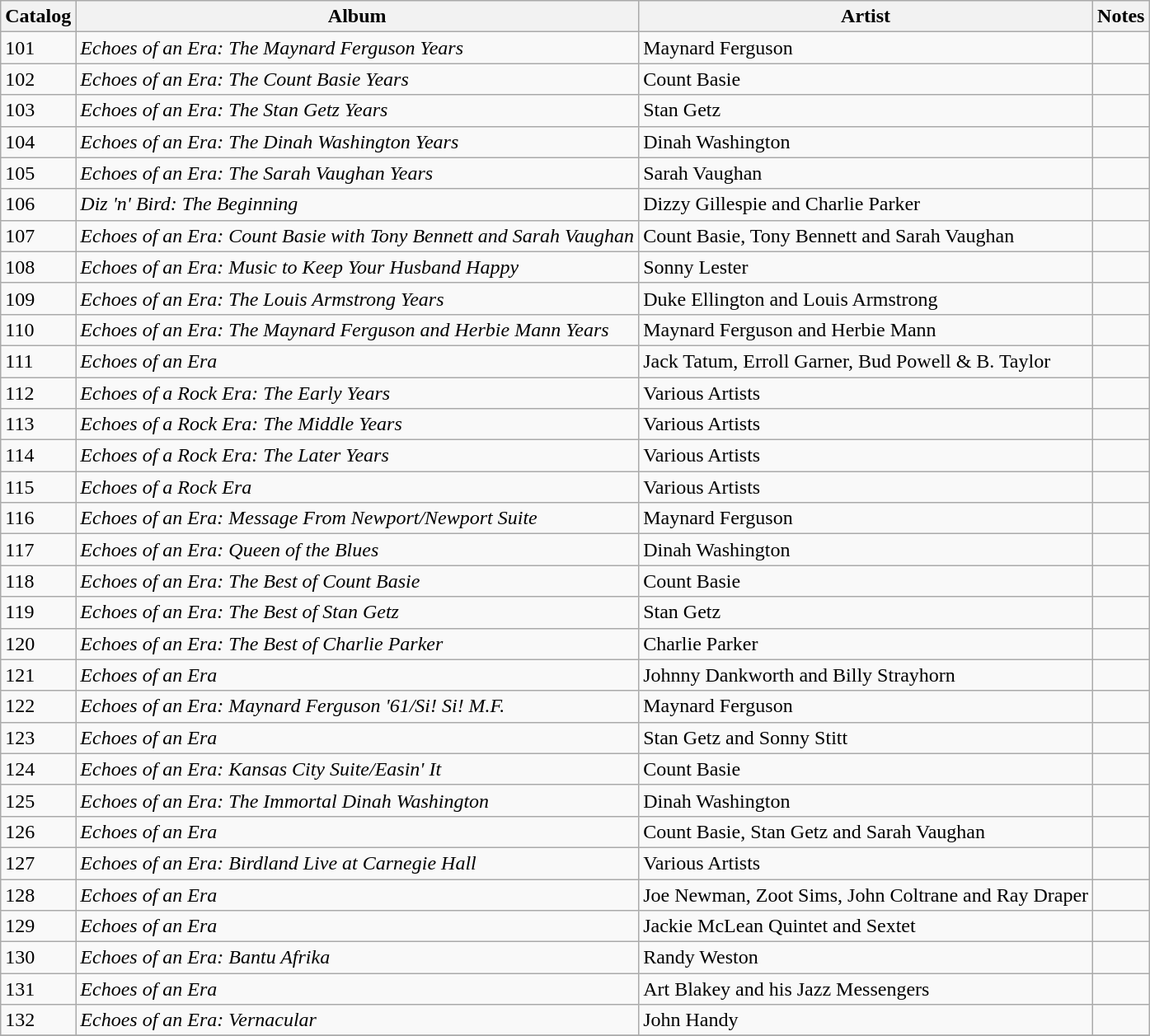<table class="wikitable sortable">
<tr>
<th>Catalog</th>
<th>Album</th>
<th>Artist</th>
<th>Notes</th>
</tr>
<tr>
<td>101</td>
<td><em>Echoes of an Era: The Maynard Ferguson Years</em></td>
<td>Maynard Ferguson</td>
<td></td>
</tr>
<tr>
<td>102</td>
<td><em>Echoes of an Era: The Count Basie Years</em></td>
<td>Count Basie</td>
<td></td>
</tr>
<tr>
<td>103</td>
<td><em>Echoes of an Era: The Stan Getz Years</em></td>
<td>Stan Getz</td>
<td></td>
</tr>
<tr>
<td>104</td>
<td><em>Echoes of an Era: The Dinah Washington Years</em></td>
<td>Dinah Washington</td>
<td></td>
</tr>
<tr>
<td>105</td>
<td><em>Echoes of an Era: The Sarah Vaughan Years</em></td>
<td>Sarah Vaughan</td>
<td></td>
</tr>
<tr>
<td>106</td>
<td><em> Diz 'n' Bird: The Beginning</em></td>
<td>Dizzy Gillespie and Charlie Parker</td>
<td></td>
</tr>
<tr>
<td>107</td>
<td><em>Echoes of an Era: Count Basie with Tony Bennett and Sarah Vaughan</em></td>
<td>Count Basie, Tony Bennett and Sarah Vaughan</td>
<td></td>
</tr>
<tr>
<td>108</td>
<td><em>Echoes of an Era: Music to Keep Your Husband Happy</em></td>
<td>Sonny Lester</td>
<td></td>
</tr>
<tr>
<td>109</td>
<td><em>Echoes of an Era: The Louis Armstrong Years</em></td>
<td>Duke Ellington and Louis Armstrong</td>
<td></td>
</tr>
<tr>
<td>110</td>
<td><em>Echoes of an Era: The Maynard Ferguson and Herbie Mann Years</em></td>
<td>Maynard Ferguson and Herbie Mann</td>
<td></td>
</tr>
<tr>
<td>111</td>
<td><em>Echoes of an Era</em></td>
<td>Jack Tatum, Erroll Garner, Bud Powell & B. Taylor</td>
<td></td>
</tr>
<tr>
<td>112</td>
<td><em>Echoes of a Rock Era: The Early Years</em></td>
<td>Various Artists</td>
<td></td>
</tr>
<tr>
<td>113</td>
<td><em>Echoes of a Rock Era: The Middle Years</em></td>
<td>Various Artists</td>
<td></td>
</tr>
<tr>
<td>114</td>
<td><em>Echoes of a Rock Era: The Later Years</em></td>
<td>Various Artists</td>
<td></td>
</tr>
<tr>
<td>115</td>
<td><em>Echoes of a Rock Era</em></td>
<td>Various Artists</td>
<td></td>
</tr>
<tr>
<td>116</td>
<td><em>Echoes of an Era: Message From Newport/Newport Suite</em></td>
<td>Maynard Ferguson</td>
<td></td>
</tr>
<tr>
<td>117</td>
<td><em>Echoes of an Era: Queen of the Blues</em></td>
<td>Dinah Washington</td>
<td></td>
</tr>
<tr>
<td>118</td>
<td><em>Echoes of an Era: The Best of Count Basie</em></td>
<td>Count Basie</td>
<td></td>
</tr>
<tr>
<td>119</td>
<td><em>Echoes of an Era: The Best of Stan Getz</em></td>
<td>Stan Getz</td>
<td></td>
</tr>
<tr>
<td>120</td>
<td><em>Echoes of an Era: The Best of Charlie Parker</em></td>
<td>Charlie Parker</td>
<td></td>
</tr>
<tr>
<td>121</td>
<td><em>Echoes of an Era</em></td>
<td>Johnny Dankworth and Billy Strayhorn</td>
<td></td>
</tr>
<tr>
<td>122</td>
<td><em>Echoes of an Era: Maynard Ferguson '61/Si! Si! M.F.</em></td>
<td>Maynard Ferguson</td>
<td></td>
</tr>
<tr>
<td>123</td>
<td><em>Echoes of an Era</em></td>
<td>Stan Getz and Sonny Stitt</td>
<td></td>
</tr>
<tr>
<td>124</td>
<td><em>Echoes of an Era: Kansas City Suite/Easin' It</em></td>
<td>Count Basie</td>
<td></td>
</tr>
<tr>
<td>125</td>
<td><em>Echoes of an Era: The Immortal Dinah Washington</em></td>
<td>Dinah Washington</td>
<td></td>
</tr>
<tr>
<td>126</td>
<td><em>Echoes of an Era</em></td>
<td>Count Basie, Stan Getz and Sarah Vaughan</td>
<td></td>
</tr>
<tr>
<td>127</td>
<td><em>Echoes of an Era: Birdland Live at Carnegie Hall</em></td>
<td>Various Artists</td>
<td></td>
</tr>
<tr>
<td>128</td>
<td><em>Echoes of an Era</em></td>
<td>Joe Newman, Zoot Sims, John Coltrane and Ray Draper</td>
<td></td>
</tr>
<tr>
<td>129</td>
<td><em>Echoes of an Era</em></td>
<td>Jackie McLean Quintet and Sextet</td>
<td></td>
</tr>
<tr>
<td>130</td>
<td><em>Echoes of an Era: Bantu Afrika</em></td>
<td>Randy Weston</td>
<td></td>
</tr>
<tr>
<td>131</td>
<td><em>Echoes of an Era</em></td>
<td>Art Blakey and his Jazz Messengers</td>
<td></td>
</tr>
<tr>
<td>132</td>
<td><em>Echoes of an Era: Vernacular</em></td>
<td>John Handy</td>
<td></td>
</tr>
<tr>
</tr>
</table>
